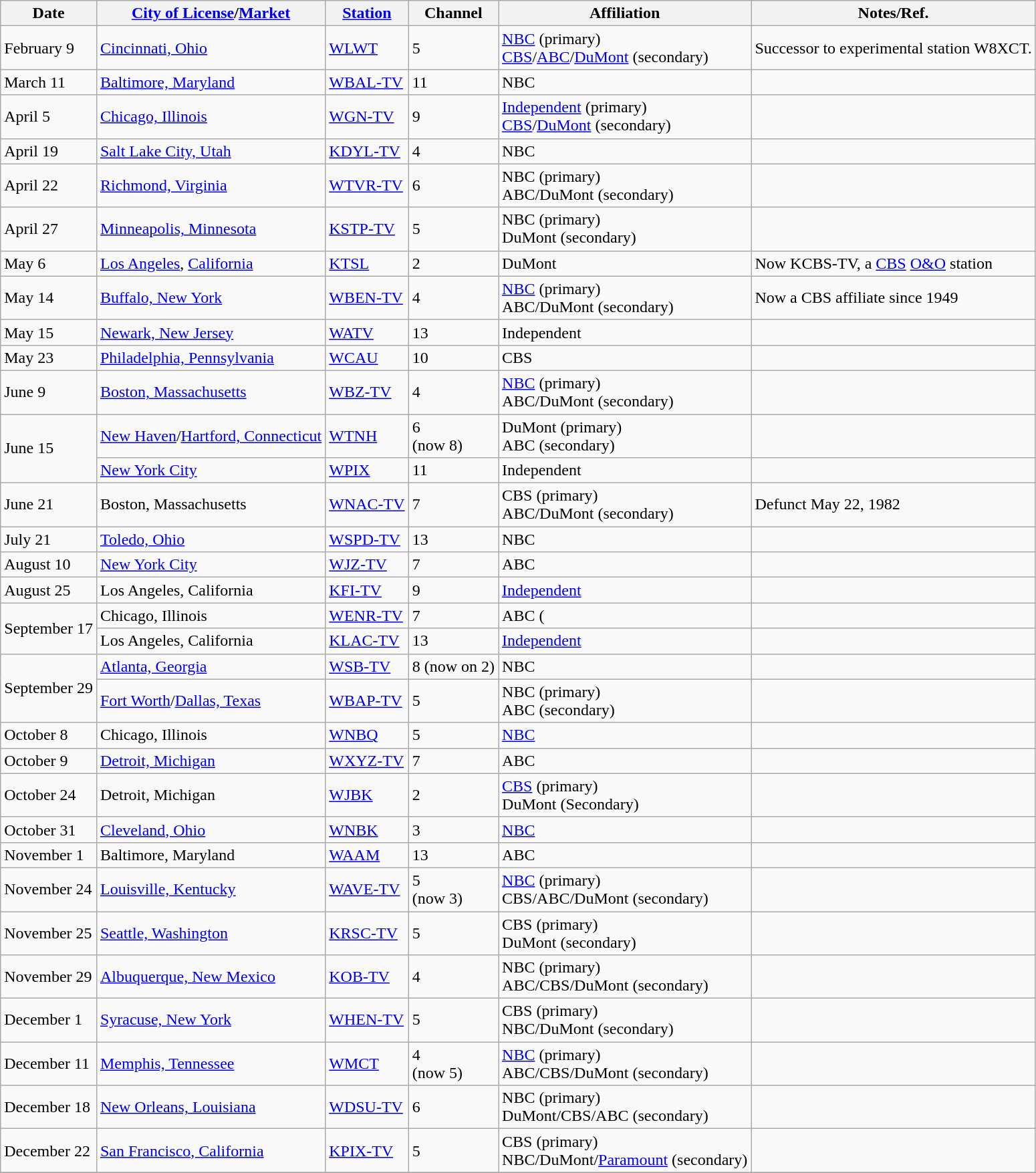<table class="wikitable sortable">
<tr>
<th>Date</th>
<th><a href='#'>City of License</a>/<a href='#'>Market</a></th>
<th><a href='#'>Station</a></th>
<th>Channel</th>
<th>Affiliation</th>
<th>Notes/Ref.</th>
</tr>
<tr>
<td>February 9</td>
<td><a href='#'>Cincinnati, Ohio</a></td>
<td><a href='#'>WLWT</a></td>
<td>5</td>
<td><a href='#'>NBC</a> (primary) <br> <a href='#'>CBS</a>/<a href='#'>ABC</a>/<a href='#'>DuMont</a> (secondary)</td>
<td>Successor to experimental station W8XCT.</td>
</tr>
<tr>
<td>March 11</td>
<td><a href='#'>Baltimore, Maryland</a></td>
<td><a href='#'>WBAL-TV</a></td>
<td>11</td>
<td>NBC</td>
<td></td>
</tr>
<tr>
<td>April 5</td>
<td><a href='#'>Chicago, Illinois</a></td>
<td><a href='#'>WGN-TV</a></td>
<td>9</td>
<td><a href='#'>Independent</a> (primary) <br> <a href='#'>CBS</a>/<a href='#'>DuMont</a> (secondary)</td>
<td></td>
</tr>
<tr>
<td>April 19</td>
<td><a href='#'>Salt Lake City, Utah</a></td>
<td><a href='#'>KDYL-TV</a></td>
<td>4</td>
<td>NBC</td>
<td></td>
</tr>
<tr>
<td>April 22</td>
<td><a href='#'>Richmond, Virginia</a></td>
<td><a href='#'>WTVR-TV</a></td>
<td>6</td>
<td>NBC (primary) <br> ABC/DuMont (secondary)</td>
<td></td>
</tr>
<tr>
<td>April 27</td>
<td><a href='#'>Minneapolis, Minnesota</a></td>
<td><a href='#'>KSTP-TV</a></td>
<td>5</td>
<td>NBC (primary) <br> DuMont (secondary)</td>
<td></td>
</tr>
<tr>
<td>May 6</td>
<td><a href='#'>Los Angeles</a>, <a href='#'>California</a></td>
<td><a href='#'>KTSL</a></td>
<td>2</td>
<td>DuMont</td>
<td>Now KCBS-TV, a <a href='#'>CBS</a> <a href='#'>O&O</a> station</td>
</tr>
<tr>
<td>May 14</td>
<td><a href='#'>Buffalo, New York</a></td>
<td><a href='#'>WBEN-TV</a></td>
<td>4</td>
<td><a href='#'>NBC</a> (primary) <br> ABC/DuMont (secondary)</td>
<td>Now a CBS affiliate since 1949</td>
</tr>
<tr>
<td>May 15</td>
<td><a href='#'>Newark, New Jersey</a> <br> </td>
<td><a href='#'>WATV</a></td>
<td>13</td>
<td>Independent</td>
<td></td>
</tr>
<tr>
<td>May 23</td>
<td><a href='#'>Philadelphia, Pennsylvania</a></td>
<td><a href='#'>WCAU</a></td>
<td>10</td>
<td>CBS</td>
<td></td>
</tr>
<tr>
<td>June 9</td>
<td><a href='#'>Boston, Massachusetts</a></td>
<td><a href='#'>WBZ-TV</a></td>
<td>4</td>
<td><a href='#'>NBC</a> (primary) <br> ABC/DuMont (secondary)</td>
<td></td>
</tr>
<tr>
<td rowspan=2>June 15</td>
<td><a href='#'>New Haven</a>/<a href='#'>Hartford, Connecticut</a></td>
<td><a href='#'>WTNH</a></td>
<td>6 <br> (now 8)</td>
<td>DuMont (primary) <br> ABC (secondary)</td>
</tr>
<tr>
<td><a href='#'>New York City</a></td>
<td><a href='#'>WPIX</a></td>
<td>11</td>
<td>Independent</td>
<td></td>
</tr>
<tr>
<td>June 21</td>
<td>Boston, Massachusetts</td>
<td><a href='#'>WNAC-TV</a></td>
<td>7</td>
<td>CBS (primary) <br> ABC/DuMont (secondary)</td>
<td>Defunct May 22, 1982</td>
</tr>
<tr>
<td>July 21</td>
<td><a href='#'>Toledo, Ohio</a></td>
<td><a href='#'>WSPD-TV</a></td>
<td>13</td>
<td>NBC</td>
<td></td>
</tr>
<tr>
<td>August 10</td>
<td><a href='#'>New York City</a></td>
<td><a href='#'>WJZ-TV</a></td>
<td>7</td>
<td>ABC </td>
<td></td>
</tr>
<tr>
<td>August 25</td>
<td>Los Angeles, California</td>
<td><a href='#'>KFI-TV</a></td>
<td>9</td>
<td><a href='#'>Independent</a></td>
<td></td>
</tr>
<tr>
<td rowspan=2>September 17</td>
<td>Chicago, Illinois</td>
<td><a href='#'>WENR-TV</a></td>
<td>7</td>
<td>ABC (</td>
<td></td>
</tr>
<tr>
<td>Los Angeles, California</td>
<td><a href='#'>KLAC-TV</a></td>
<td>13</td>
<td><a href='#'>Independent</a></td>
<td></td>
</tr>
<tr>
<td rowspan=2>September 29</td>
<td><a href='#'>Atlanta, Georgia</a></td>
<td><a href='#'>WSB-TV</a></td>
<td>8 (now on 2)</td>
<td>NBC</td>
<td></td>
</tr>
<tr>
<td><a href='#'>Fort Worth</a>/<a href='#'>Dallas, Texas</a></td>
<td><a href='#'>WBAP-TV</a></td>
<td>5</td>
<td>NBC (primary) <br> ABC (secondary)</td>
<td></td>
</tr>
<tr>
<td>October 8</td>
<td>Chicago, Illinois</td>
<td><a href='#'>WNBQ</a></td>
<td>5</td>
<td><a href='#'>NBC</a></td>
<td></td>
</tr>
<tr>
<td>October 9</td>
<td><a href='#'>Detroit, Michigan</a></td>
<td><a href='#'>WXYZ-TV</a></td>
<td>7</td>
<td>ABC </td>
<td></td>
</tr>
<tr>
<td>October 24</td>
<td>Detroit, Michigan</td>
<td><a href='#'>WJBK</a></td>
<td>2</td>
<td><a href='#'>CBS</a> (primary) <br> DuMont (Secondary)</td>
<td></td>
</tr>
<tr>
<td>October 31</td>
<td><a href='#'>Cleveland, Ohio</a></td>
<td><a href='#'>WNBK</a></td>
<td>3</td>
<td><a href='#'>NBC</a></td>
<td></td>
</tr>
<tr>
<td>November 1</td>
<td>Baltimore, Maryland</td>
<td><a href='#'>WAAM</a></td>
<td>13</td>
<td>ABC</td>
<td></td>
</tr>
<tr>
<td>November 24</td>
<td><a href='#'>Louisville, Kentucky</a></td>
<td><a href='#'>WAVE-TV</a></td>
<td>5 <br> (now 3)</td>
<td><a href='#'>NBC</a> (primary) <br> CBS/ABC/DuMont (secondary)</td>
<td></td>
</tr>
<tr>
<td>November 25</td>
<td><a href='#'>Seattle, Washington</a></td>
<td><a href='#'>KRSC-TV</a></td>
<td>5</td>
<td>CBS (primary) <br> DuMont (secondary)</td>
<td></td>
</tr>
<tr>
<td>November 29</td>
<td><a href='#'>Albuquerque, New Mexico</a></td>
<td><a href='#'>KOB-TV</a></td>
<td>4</td>
<td>NBC (primary) <br> ABC/CBS/DuMont (secondary)</td>
<td></td>
</tr>
<tr>
<td>December 1</td>
<td><a href='#'>Syracuse, New York</a></td>
<td><a href='#'>WHEN-TV</a></td>
<td>5</td>
<td>CBS (primary) <br> NBC/DuMont (secondary)</td>
<td></td>
</tr>
<tr>
<td>December 11</td>
<td><a href='#'>Memphis, Tennessee</a></td>
<td><a href='#'>WMCT</a></td>
<td>4 <br> (now 5)</td>
<td><a href='#'>NBC</a> (primary) <br> ABC/CBS/DuMont (secondary)</td>
<td></td>
</tr>
<tr>
<td>December 18</td>
<td><a href='#'>New Orleans, Louisiana</a></td>
<td><a href='#'>WDSU-TV</a></td>
<td>6</td>
<td>NBC (primary) <br> DuMont/CBS/ABC (secondary)</td>
<td></td>
</tr>
<tr>
<td>December 22</td>
<td><a href='#'>San Francisco, California</a></td>
<td><a href='#'>KPIX-TV</a></td>
<td>5</td>
<td>CBS (primary) <br> NBC/DuMont/<a href='#'>Paramount</a> (secondary)</td>
<td></td>
</tr>
<tr>
</tr>
</table>
